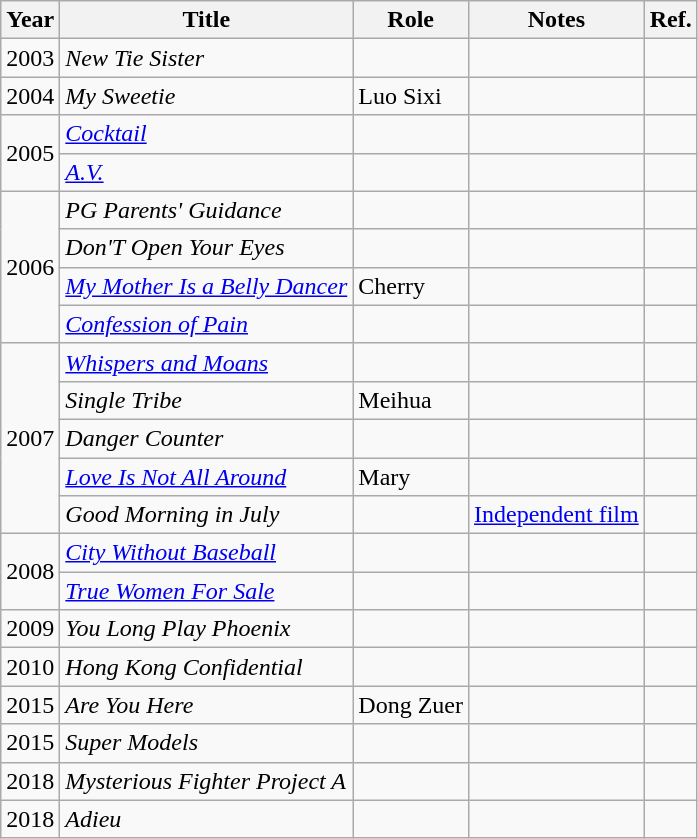<table class="wikitable">
<tr>
<th>Year</th>
<th>Title</th>
<th>Role</th>
<th>Notes</th>
<th>Ref.</th>
</tr>
<tr>
<td>2003</td>
<td><em>New Tie Sister</em></td>
<td></td>
<td></td>
<td></td>
</tr>
<tr>
<td>2004</td>
<td><em>My Sweetie</em></td>
<td>Luo Sixi</td>
<td></td>
<td></td>
</tr>
<tr>
<td rowspan="2">2005</td>
<td><em><a href='#'>Cocktail</a></em></td>
<td></td>
<td></td>
<td></td>
</tr>
<tr>
<td><em><a href='#'>A.V.</a></em></td>
<td></td>
<td></td>
<td></td>
</tr>
<tr>
<td rowspan="4">2006</td>
<td><em>PG Parents' Guidance</em></td>
<td></td>
<td></td>
<td></td>
</tr>
<tr>
<td><em>Don'T Open Your Eyes</em></td>
<td></td>
<td></td>
<td></td>
</tr>
<tr>
<td><em><a href='#'>My Mother Is a Belly Dancer</a></em></td>
<td>Cherry</td>
<td></td>
<td></td>
</tr>
<tr>
<td><em><a href='#'>Confession of Pain</a></em></td>
<td></td>
<td></td>
<td></td>
</tr>
<tr>
<td rowspan="5">2007</td>
<td><em><a href='#'>Whispers and Moans</a></em></td>
<td></td>
<td></td>
<td></td>
</tr>
<tr>
<td><em>Single Tribe</em></td>
<td>Meihua</td>
<td></td>
<td></td>
</tr>
<tr>
<td><em>Danger Counter</em></td>
<td></td>
<td></td>
<td></td>
</tr>
<tr>
<td><em><a href='#'>Love Is Not All Around</a></em></td>
<td>Mary</td>
<td></td>
<td></td>
</tr>
<tr>
<td><em>Good Morning in July</em></td>
<td></td>
<td><a href='#'>Independent film</a></td>
<td></td>
</tr>
<tr>
<td rowspan="2">2008</td>
<td><em><a href='#'>City Without Baseball</a></em></td>
<td></td>
<td></td>
<td></td>
</tr>
<tr>
<td><em><a href='#'>True Women For Sale</a></em></td>
<td></td>
<td></td>
<td></td>
</tr>
<tr>
<td>2009</td>
<td><em>You Long Play Phoenix</em></td>
<td></td>
<td></td>
<td></td>
</tr>
<tr>
<td>2010</td>
<td><em>Hong Kong Confidential</em></td>
<td></td>
<td></td>
<td></td>
</tr>
<tr>
<td>2015</td>
<td><em>Are You Here</em></td>
<td>Dong Zuer</td>
<td></td>
<td></td>
</tr>
<tr>
<td>2015</td>
<td><em>Super Models</em></td>
<td></td>
<td></td>
<td></td>
</tr>
<tr>
<td>2018</td>
<td><em>Mysterious Fighter Project A</em></td>
<td></td>
<td></td>
<td></td>
</tr>
<tr>
<td>2018</td>
<td><em>Adieu</em></td>
<td></td>
<td></td>
<td></td>
</tr>
</table>
